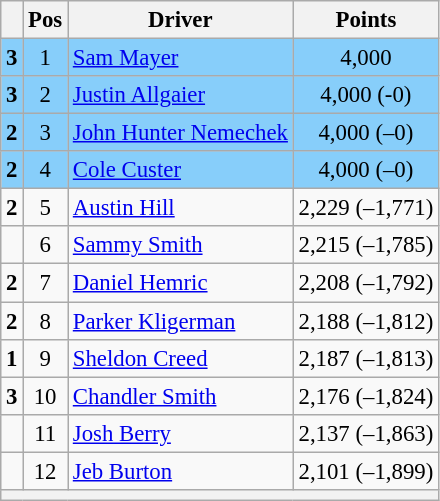<table class="wikitable" style="font-size: 95%;">
<tr>
<th></th>
<th>Pos</th>
<th>Driver</th>
<th>Points</th>
</tr>
<tr style="background:#87CEFA;">
<td align="left"> <strong>3</strong></td>
<td style="text-align:center;">1</td>
<td><a href='#'>Sam Mayer</a></td>
<td style="text-align:center;">4,000</td>
</tr>
<tr style="background:#87CEFA;">
<td align="left"> <strong>3</strong></td>
<td style="text-align:center;">2</td>
<td><a href='#'>Justin Allgaier</a></td>
<td style="text-align:center;">4,000 (-0)</td>
</tr>
<tr style="background:#87CEFA;">
<td align="left"> <strong>2</strong></td>
<td style="text-align:center;">3</td>
<td><a href='#'>John Hunter Nemechek</a></td>
<td style="text-align:center;">4,000 (–0)</td>
</tr>
<tr style="background:#87CEFA;">
<td align="left"> <strong>2</strong></td>
<td style="text-align:center;">4</td>
<td><a href='#'>Cole Custer</a></td>
<td style="text-align:center;">4,000 (–0)</td>
</tr>
<tr>
<td align="left"> <strong>2</strong></td>
<td style="text-align:center;">5</td>
<td><a href='#'>Austin Hill</a></td>
<td style="text-align:center;">2,229 (–1,771)</td>
</tr>
<tr>
<td align="left"></td>
<td style="text-align:center;">6</td>
<td><a href='#'>Sammy Smith</a></td>
<td style="text-align:center;">2,215 (–1,785)</td>
</tr>
<tr>
<td align="left"> <strong>2</strong></td>
<td style="text-align:center;">7</td>
<td><a href='#'>Daniel Hemric</a></td>
<td style="text-align:center;">2,208 (–1,792)</td>
</tr>
<tr>
<td align="left"> <strong>2</strong></td>
<td style="text-align:center;">8</td>
<td><a href='#'>Parker Kligerman</a></td>
<td style="text-align:center;">2,188 (–1,812)</td>
</tr>
<tr>
<td align="left"> <strong>1</strong></td>
<td style="text-align:center;">9</td>
<td><a href='#'>Sheldon Creed</a></td>
<td style="text-align:center;">2,187 (–1,813)</td>
</tr>
<tr>
<td align="left"> <strong>3</strong></td>
<td style="text-align:center;">10</td>
<td><a href='#'>Chandler Smith</a></td>
<td style="text-align:center;">2,176 (–1,824)</td>
</tr>
<tr>
<td align="left"></td>
<td style="text-align:center;">11</td>
<td><a href='#'>Josh Berry</a></td>
<td style="text-align:center;">2,137 (–1,863)</td>
</tr>
<tr>
<td align="left"></td>
<td style="text-align:center;">12</td>
<td><a href='#'>Jeb Burton</a></td>
<td style="text-align:center;">2,101 (–1,899)</td>
</tr>
<tr class="sortbottom">
<th colspan="9"></th>
</tr>
</table>
